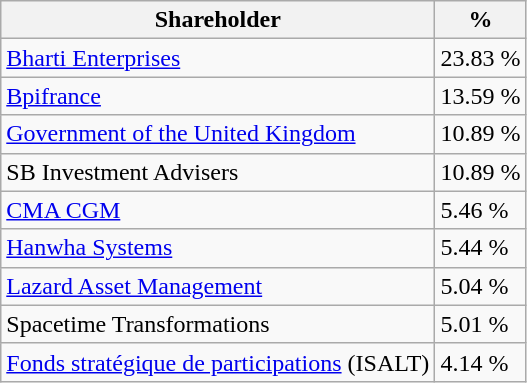<table class="wikitable">
<tr>
<th>Shareholder</th>
<th>%</th>
</tr>
<tr>
<td><a href='#'>Bharti Enterprises</a></td>
<td>23.83 %</td>
</tr>
<tr>
<td><a href='#'>Bpifrance</a></td>
<td>13.59 %</td>
</tr>
<tr>
<td><a href='#'>Government of the United Kingdom</a></td>
<td>10.89 %</td>
</tr>
<tr>
<td>SB Investment Advisers</td>
<td>10.89 %</td>
</tr>
<tr>
<td><a href='#'>CMA CGM</a></td>
<td>5.46 %</td>
</tr>
<tr>
<td><a href='#'>Hanwha Systems</a></td>
<td>5.44 %</td>
</tr>
<tr>
<td><a href='#'>Lazard Asset Management</a></td>
<td>5.04 %</td>
</tr>
<tr>
<td>Spacetime Transformations</td>
<td>5.01 %</td>
</tr>
<tr>
<td><a href='#'>Fonds stratégique de participations</a> (ISALT)</td>
<td>4.14 %</td>
</tr>
</table>
